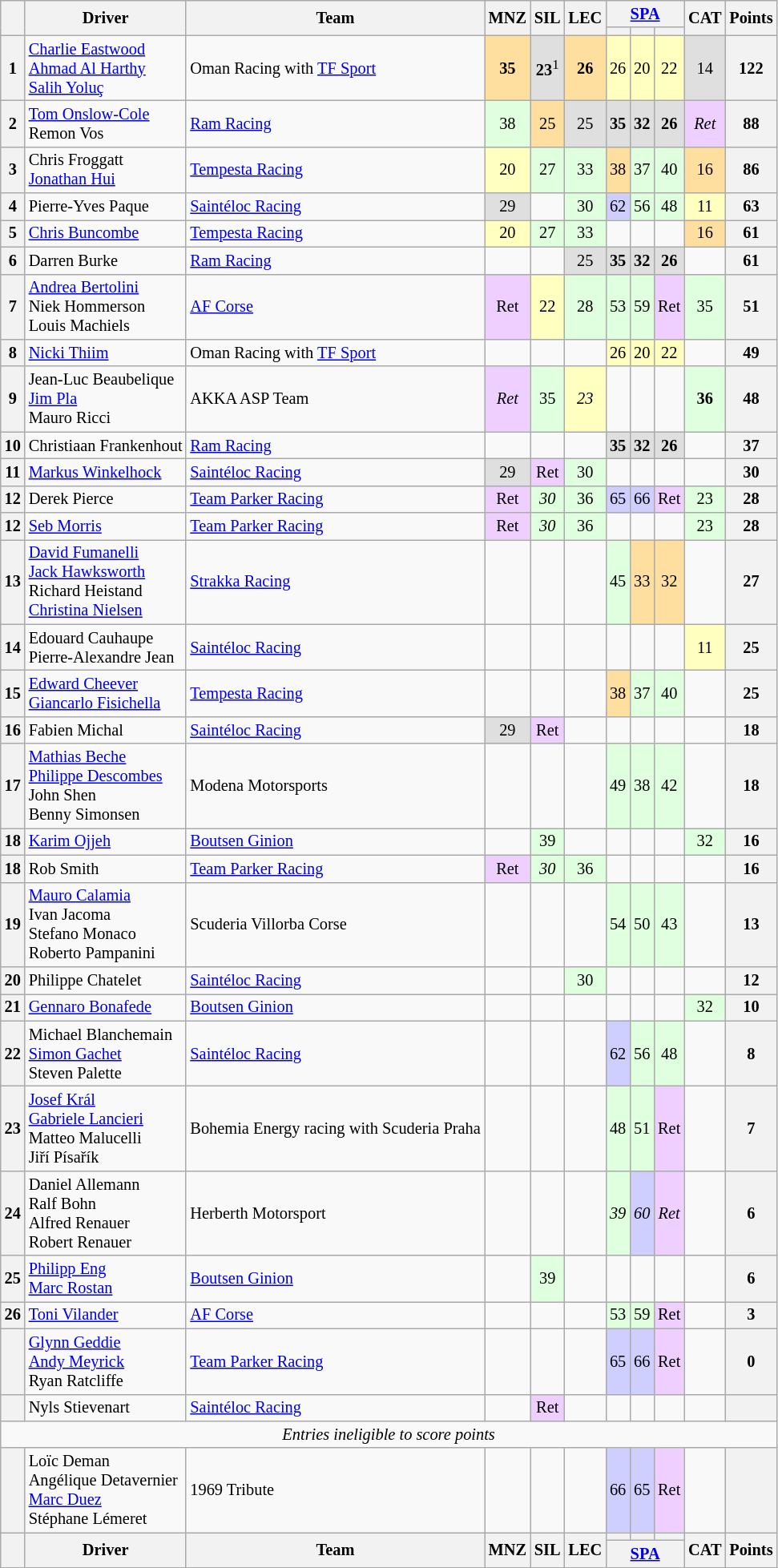<table class="wikitable" style="font-size: 85%; text-align:center;">
<tr>
<th rowspan=2></th>
<th rowspan=2>Driver</th>
<th rowspan=2>Team</th>
<th rowspan=2>MNZ<br></th>
<th rowspan=2>SIL<br></th>
<th rowspan=2>LEC<br></th>
<th colspan=3><a href='#'>SPA</a><br></th>
<th rowspan=2>CAT<br></th>
<th rowspan=2>Points</th>
</tr>
<tr>
<th></th>
<th></th>
<th></th>
</tr>
<tr>
<th>1</th>
<td align=left> <a href='#'>Charlie Eastwood</a><br> <a href='#'>Ahmad Al Harthy</a><br> <a href='#'>Salih Yoluç</a></td>
<td align=left> Oman Racing with <a href='#'>TF Sport</a></td>
<td style="background:#FFDF9F;"><strong>35</strong></td>
<td style="background:#DFDFDF;"><strong>23</strong><sup>1</sup></td>
<td style="background:#FFDF9F;"><strong>26</strong></td>
<td style="background:#FFFFBF;">26</td>
<td style="background:#FFFFBF;">20</td>
<td style="background:#FFFFBF;">22</td>
<td style="background:#DFDFDF;">14</td>
<th>122</th>
</tr>
<tr>
<th>2</th>
<td align=left> <a href='#'>Tom Onslow-Cole</a><br> Remon Vos</td>
<td align=left> <a href='#'>Ram Racing</a></td>
<td style="background:#DFFFDF;">38</td>
<td style="background:#FFDF9F;">25</td>
<td style="background:#DFDFDF;">25</td>
<td style="background:#DFDFDF;"><strong>35</strong></td>
<td style="background:#DFDFDF;"><strong>32</strong></td>
<td style="background:#DFDFDF;"><strong>26</strong></td>
<td style="background:#EFCFFF;"><em>Ret</em></td>
<th>88</th>
</tr>
<tr>
<th>3</th>
<td align=left> Chris Froggatt<br> <a href='#'>Jonathan Hui</a></td>
<td align=left> <a href='#'>Tempesta Racing</a></td>
<td style="background:#FFFFBF;">20</td>
<td style="background:#DFFFDF;">27</td>
<td style="background:#DFFFDF;">33</td>
<td style="background:#FFDF9F;">38</td>
<td style="background:#DFFFDF;">37</td>
<td style="background:#DFFFDF;">40</td>
<td style="background:#FFDF9F;">16</td>
<th>86</th>
</tr>
<tr>
<th>4</th>
<td align=left> Pierre-Yves Paque</td>
<td align=left> <a href='#'>Saintéloc Racing</a></td>
<td style="background:#DFDFDF;">29</td>
<td></td>
<td style="background:#DFFFDF;">30</td>
<td style="background:#CFCFFF;">62</td>
<td style="background:#DFFFDF;">56</td>
<td style="background:#DFFFDF;">48</td>
<td style="background:#FFFFBF;">11</td>
<th>63</th>
</tr>
<tr>
<th>5</th>
<td align=left> <a href='#'>Chris Buncombe</a></td>
<td align=left> <a href='#'>Tempesta Racing</a></td>
<td style="background:#FFFFBF;">20</td>
<td style="background:#DFFFDF;">27</td>
<td style="background:#DFFFDF;">33</td>
<td></td>
<td></td>
<td></td>
<td style="background:#FFDF9F;">16</td>
<th>61</th>
</tr>
<tr>
<th>6</th>
<td align=left> Darren Burke</td>
<td align=left> <a href='#'>Ram Racing</a></td>
<td></td>
<td></td>
<td style="background:#DFDFDF;">25</td>
<td style="background:#DFDFDF;"><strong>35</strong></td>
<td style="background:#DFDFDF;"><strong>32</strong></td>
<td style="background:#DFDFDF;"><strong>26</strong></td>
<td></td>
<th>61</th>
</tr>
<tr>
<th>7</th>
<td align=left> <a href='#'>Andrea Bertolini</a><br> Niek Hommerson<br> Louis Machiels</td>
<td align=left> <a href='#'>AF Corse</a></td>
<td style="background:#EFCFFF;">Ret</td>
<td style="background:#FFFFBF;">22</td>
<td style="background:#DFFFDF;">28</td>
<td style="background:#DFFFDF;">53</td>
<td style="background:#DFFFDF;">59</td>
<td style="background:#EFCFFF;">Ret</td>
<td style="background:#DFFFDF;">35</td>
<th>51</th>
</tr>
<tr>
<th>8</th>
<td align=left> <a href='#'>Nicki Thiim</a></td>
<td align=left> Oman Racing with <a href='#'>TF Sport</a></td>
<td></td>
<td></td>
<td></td>
<td style="background:#FFFFBF;">26</td>
<td style="background:#FFFFBF;">20</td>
<td style="background:#FFFFBF;">22</td>
<td></td>
<th>49</th>
</tr>
<tr>
<th>9</th>
<td align=left> Jean-Luc Beaubelique<br> <a href='#'>Jim Pla</a><br> Mauro Ricci</td>
<td align=left> AKKA ASP Team</td>
<td style="background:#EFCFFF;"><em>Ret</em></td>
<td style="background:#DFFFDF;">35</td>
<td style="background:#FFFFBF;"><em>23</em></td>
<td></td>
<td></td>
<td></td>
<td style="background:#DFFFDF;"><strong>36</strong></td>
<th>48</th>
</tr>
<tr>
<th>10</th>
<td align=left> Christiaan Frankenhout</td>
<td align=left> <a href='#'>Ram Racing</a></td>
<td></td>
<td></td>
<td></td>
<td style="background:#DFDFDF;"><strong>35</strong></td>
<td style="background:#DFDFDF;"><strong>32</strong></td>
<td style="background:#DFDFDF;"><strong>26</strong></td>
<td></td>
<th>37</th>
</tr>
<tr>
<th>11</th>
<td align=left> <a href='#'>Markus Winkelhock</a></td>
<td align=left> <a href='#'>Saintéloc Racing</a></td>
<td style="background:#DFDFDF;">29</td>
<td style="background:#EFCFFF;">Ret</td>
<td style="background:#DFFFDF;">30</td>
<td></td>
<td></td>
<td></td>
<td></td>
<th>30</th>
</tr>
<tr>
<th>12</th>
<td align=left> Derek Pierce</td>
<td align=left> <a href='#'>Team Parker Racing</a></td>
<td style="background:#EFCFFF;">Ret</td>
<td style="background:#DFFFDF;"><em>30</em></td>
<td style="background:#DFFFDF;">36</td>
<td style="background:#CFCFFF;">65</td>
<td style="background:#CFCFFF;">66</td>
<td style="background:#EFCFFF;">Ret</td>
<td style="background:#DFFFDF;">23</td>
<th>28</th>
</tr>
<tr>
<th>12</th>
<td align=left> <a href='#'>Seb Morris</a></td>
<td align=left> <a href='#'>Team Parker Racing</a></td>
<td style="background:#EFCFFF;">Ret</td>
<td style="background:#DFFFDF;"><em>30</em></td>
<td style="background:#DFFFDF;">36</td>
<td></td>
<td></td>
<td></td>
<td style="background:#DFFFDF;">23</td>
<th>28</th>
</tr>
<tr>
<th>13</th>
<td align=left> <a href='#'>David Fumanelli</a><br> <a href='#'>Jack Hawksworth</a><br> Richard Heistand<br> <a href='#'>Christina Nielsen</a></td>
<td align=left> <a href='#'>Strakka Racing</a></td>
<td></td>
<td></td>
<td></td>
<td style="background:#DFFFDF;">45</td>
<td style="background:#FFDF9F;">33</td>
<td style="background:#FFDF9F;">32</td>
<td></td>
<th>27</th>
</tr>
<tr>
<th>14</th>
<td align=left> Edouard Cauhaupe<br> Pierre-Alexandre Jean</td>
<td align=left> <a href='#'>Saintéloc Racing</a></td>
<td></td>
<td></td>
<td></td>
<td></td>
<td></td>
<td></td>
<td style="background:#FFFFBF;">11</td>
<th>25</th>
</tr>
<tr>
<th>15</th>
<td align=left> <a href='#'>Edward Cheever</a><br> <a href='#'>Giancarlo Fisichella</a></td>
<td align=left> <a href='#'>Tempesta Racing</a></td>
<td></td>
<td></td>
<td></td>
<td style="background:#FFDF9F;">38</td>
<td style="background:#DFFFDF;">37</td>
<td style="background:#DFFFDF;">40</td>
<td></td>
<th>25</th>
</tr>
<tr>
<th>16</th>
<td align=left> Fabien Michal</td>
<td align=left> <a href='#'>Saintéloc Racing</a></td>
<td style="background:#DFDFDF;">29</td>
<td style="background:#EFCFFF;">Ret</td>
<td></td>
<td></td>
<td></td>
<td></td>
<td></td>
<th>18</th>
</tr>
<tr>
<th>17</th>
<td align=left> <a href='#'>Mathias Beche</a><br> <a href='#'>Philippe Descombes</a><br> John Shen<br> Benny Simonsen</td>
<td align=left> Modena Motorsports</td>
<td></td>
<td></td>
<td></td>
<td style="background:#DFFFDF;">49</td>
<td style="background:#DFFFDF;">38</td>
<td style="background:#DFFFDF;">42</td>
<td></td>
<th>18</th>
</tr>
<tr>
<th>18</th>
<td align=left> <a href='#'>Karim Ojjeh</a></td>
<td align=left> <a href='#'>Boutsen Ginion</a></td>
<td></td>
<td style="background:#DFFFDF;">39</td>
<td></td>
<td></td>
<td></td>
<td></td>
<td style="background:#DFFFDF;">32</td>
<th>16</th>
</tr>
<tr>
<th>18</th>
<td align=left> Rob Smith</td>
<td align=left> <a href='#'>Team Parker Racing</a></td>
<td style="background:#EFCFFF;">Ret</td>
<td style="background:#DFFFDF;"><em>30</em></td>
<td style="background:#DFFFDF;">36</td>
<td></td>
<td></td>
<td></td>
<td></td>
<th>16</th>
</tr>
<tr>
<th>19</th>
<td align=left> <a href='#'>Mauro Calamia</a><br> Ivan Jacoma<br> Stefano Monaco<br> Roberto Pampanini</td>
<td align=left> Scuderia Villorba Corse</td>
<td></td>
<td></td>
<td></td>
<td style="background:#DFFFDF;">54</td>
<td style="background:#DFFFDF;">50</td>
<td style="background:#DFFFDF;">43</td>
<td></td>
<th>13</th>
</tr>
<tr>
<th>20</th>
<td align=left> Philippe Chatelet</td>
<td align=left> <a href='#'>Saintéloc Racing</a></td>
<td></td>
<td></td>
<td style="background:#DFFFDF;">30</td>
<td></td>
<td></td>
<td></td>
<td></td>
<th>12</th>
</tr>
<tr>
<th>21</th>
<td align=left> <a href='#'>Gennaro Bonafede</a></td>
<td align=left> <a href='#'>Boutsen Ginion</a></td>
<td></td>
<td></td>
<td></td>
<td></td>
<td></td>
<td></td>
<td style="background:#DFFFDF;">32</td>
<th>10</th>
</tr>
<tr>
<th>22</th>
<td align=left> Michael Blanchemain<br> <a href='#'>Simon Gachet</a><br> Steven Palette</td>
<td align=left> <a href='#'>Saintéloc Racing</a></td>
<td></td>
<td></td>
<td></td>
<td style="background:#CFCFFF;">62</td>
<td style="background:#DFFFDF;">56</td>
<td style="background:#DFFFDF;">48</td>
<td></td>
<th>8</th>
</tr>
<tr>
<th>23</th>
<td align=left> <a href='#'>Josef Král</a><br> <a href='#'>Gabriele Lancieri</a><br> Matteo Malucelli<br> Jiří Písařík</td>
<td align=left> Bohemia Energy racing with Scuderia Praha</td>
<td></td>
<td></td>
<td></td>
<td style="background:#DFFFDF;">48</td>
<td style="background:#DFFFDF;">51</td>
<td style="background:#EFCFFF;">Ret</td>
<td></td>
<th>7</th>
</tr>
<tr>
<th>24</th>
<td align=left> Daniel Allemann<br> Ralf Bohn<br> Alfred Renauer<br> Robert Renauer</td>
<td align=left> Herberth Motorsport</td>
<td></td>
<td></td>
<td></td>
<td style="background:#DFFFDF;"><em>39</em></td>
<td style="background:#CFCFFF;"><em>60</em></td>
<td style="background:#EFCFFF;"><em>Ret</em></td>
<td></td>
<th>6</th>
</tr>
<tr>
<th>25</th>
<td align=left> <a href='#'>Philipp Eng</a><br> <a href='#'>Marc Rostan</a></td>
<td align=left> <a href='#'>Boutsen Ginion</a></td>
<td></td>
<td style="background:#DFFFDF;">39</td>
<td></td>
<td></td>
<td></td>
<td></td>
<td></td>
<th>6</th>
</tr>
<tr>
<th>26</th>
<td align=left> <a href='#'>Toni Vilander</a></td>
<td align=left> <a href='#'>AF Corse</a></td>
<td></td>
<td></td>
<td></td>
<td style="background:#DFFFDF;">53</td>
<td style="background:#DFFFDF;">59</td>
<td style="background:#EFCFFF;">Ret</td>
<td></td>
<th>3</th>
</tr>
<tr>
<th></th>
<td align=left> <a href='#'>Glynn Geddie</a><br> <a href='#'>Andy Meyrick</a><br> Ryan Ratcliffe</td>
<td align=left> <a href='#'>Team Parker Racing</a></td>
<td></td>
<td></td>
<td></td>
<td style="background:#CFCFFF;">65</td>
<td style="background:#CFCFFF;">66</td>
<td style="background:#EFCFFF;">Ret</td>
<td></td>
<th>0</th>
</tr>
<tr>
<th></th>
<td align=left> Nyls Stievenart</td>
<td align=left> <a href='#'>Saintéloc Racing</a></td>
<td></td>
<td style="background:#EFCFFF;">Ret</td>
<td></td>
<td></td>
<td></td>
<td></td>
<td></td>
<th></th>
</tr>
<tr>
<td colspan=11><em>Entries ineligible to score points</em></td>
</tr>
<tr>
<th></th>
<td align=left> Loïc Deman<br> Angélique Detavernier<br> <a href='#'>Marc Duez</a><br> Stéphane Lémeret</td>
<td align=left> 1969 Tribute</td>
<td></td>
<td></td>
<td></td>
<td style="background:#CFCFFF;">66</td>
<td style="background:#CFCFFF;">65</td>
<td style="background:#EFCFFF;">Ret</td>
<td></td>
<th></th>
</tr>
<tr valign="top">
<th valign=middle rowspan=2></th>
<th valign=middle rowspan=2>Driver</th>
<th valign=middle rowspan=2>Team</th>
<th valign=middle rowspan=2>MNZ<br></th>
<th valign=middle rowspan=2>SIL<br></th>
<th valign=middle rowspan=2>LEC<br></th>
<th></th>
<th></th>
<th></th>
<th valign=middle rowspan=2>CAT<br></th>
<th valign=middle rowspan=2>Points</th>
</tr>
<tr>
<th colspan=3><a href='#'>SPA</a><br></th>
</tr>
</table>
